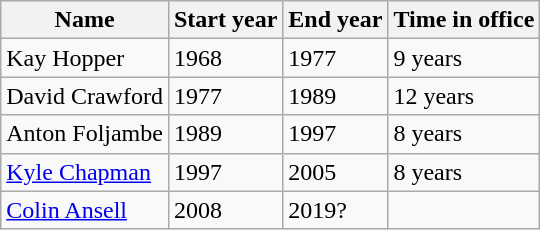<table class="wikitable sortable">
<tr>
<th>Name</th>
<th>Start year</th>
<th class="unsortable">End year</th>
<th>Time in office</th>
</tr>
<tr>
<td>Kay Hopper</td>
<td>1968</td>
<td>1977</td>
<td>9 years</td>
</tr>
<tr>
<td>David Crawford</td>
<td>1977</td>
<td>1989</td>
<td>12 years</td>
</tr>
<tr>
<td>Anton Foljambe</td>
<td>1989</td>
<td>1997</td>
<td>8 years</td>
</tr>
<tr>
<td><a href='#'>Kyle Chapman</a></td>
<td>1997</td>
<td>2005</td>
<td>8 years</td>
</tr>
<tr>
<td><a href='#'>Colin Ansell</a></td>
<td>2008</td>
<td>2019?</td>
<td></td>
</tr>
</table>
